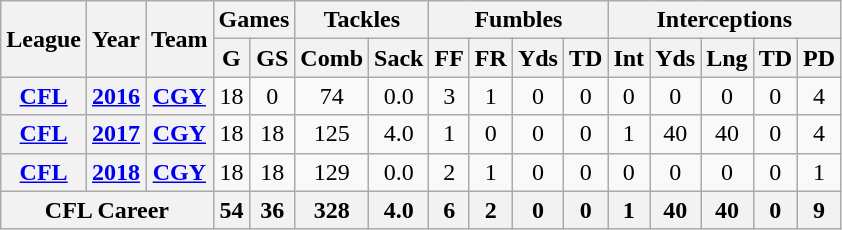<table class="wikitable" style="text-align: center;">
<tr>
<th rowspan="2">League</th>
<th rowspan="2">Year</th>
<th rowspan="2">Team</th>
<th colspan="2">Games</th>
<th colspan="2">Tackles</th>
<th colspan="4">Fumbles</th>
<th colspan="5">Interceptions</th>
</tr>
<tr>
<th>G</th>
<th>GS</th>
<th>Comb</th>
<th>Sack</th>
<th>FF</th>
<th>FR</th>
<th>Yds</th>
<th>TD</th>
<th>Int</th>
<th>Yds</th>
<th>Lng</th>
<th>TD</th>
<th>PD</th>
</tr>
<tr>
<th><a href='#'>CFL</a></th>
<th><a href='#'>2016</a></th>
<th><a href='#'>CGY</a></th>
<td>18</td>
<td>0</td>
<td>74</td>
<td>0.0</td>
<td>3</td>
<td>1</td>
<td>0</td>
<td>0</td>
<td>0</td>
<td>0</td>
<td>0</td>
<td>0</td>
<td>4</td>
</tr>
<tr>
<th><a href='#'>CFL</a></th>
<th><a href='#'>2017</a></th>
<th><a href='#'>CGY</a></th>
<td>18</td>
<td>18</td>
<td>125</td>
<td>4.0</td>
<td>1</td>
<td>0</td>
<td>0</td>
<td>0</td>
<td>1</td>
<td>40</td>
<td>40</td>
<td>0</td>
<td>4</td>
</tr>
<tr>
<th><a href='#'>CFL</a></th>
<th><a href='#'>2018</a></th>
<th><a href='#'>CGY</a></th>
<td>18</td>
<td>18</td>
<td>129</td>
<td>0.0</td>
<td>2</td>
<td>1</td>
<td>0</td>
<td>0</td>
<td>0</td>
<td>0</td>
<td>0</td>
<td>0</td>
<td>1</td>
</tr>
<tr>
<th colspan="3">CFL Career</th>
<th>54</th>
<th>36</th>
<th>328</th>
<th>4.0</th>
<th>6</th>
<th>2</th>
<th>0</th>
<th>0</th>
<th>1</th>
<th>40</th>
<th>40</th>
<th>0</th>
<th>9</th>
</tr>
</table>
